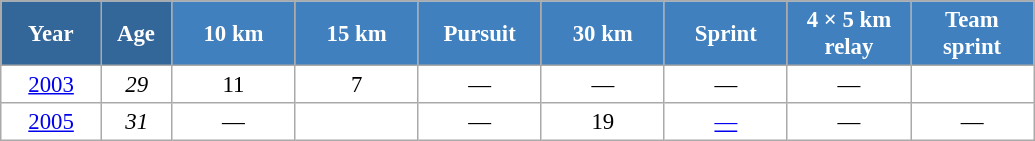<table class="wikitable" style="font-size:95%; text-align:center; border:grey solid 1px; border-collapse:collapse; background:#ffffff;">
<tr>
<th style="background-color:#369; color:white; width:60px;"> Year </th>
<th style="background-color:#369; color:white; width:40px;"> Age </th>
<th style="background-color:#4180be; color:white; width:75px;"> 10 km </th>
<th style="background-color:#4180be; color:white; width:75px;"> 15 km </th>
<th style="background-color:#4180be; color:white; width:75px;"> Pursuit </th>
<th style="background-color:#4180be; color:white; width:75px;"> 30 km </th>
<th style="background-color:#4180be; color:white; width:75px;"> Sprint </th>
<th style="background-color:#4180be; color:white; width:75px;"> 4 × 5 km <br> relay </th>
<th style="background-color:#4180be; color:white; width:75px;"> Team <br> sprint </th>
</tr>
<tr>
<td><a href='#'>2003</a></td>
<td><em>29</em></td>
<td>11</td>
<td>7</td>
<td>—</td>
<td>—</td>
<td>—</td>
<td>—</td>
<td></td>
</tr>
<tr>
<td><a href='#'>2005</a></td>
<td><em>31</em></td>
<td>—</td>
<td></td>
<td>—</td>
<td>19</td>
<td><a href='#'>—</a></td>
<td>—</td>
<td>—</td>
</tr>
</table>
